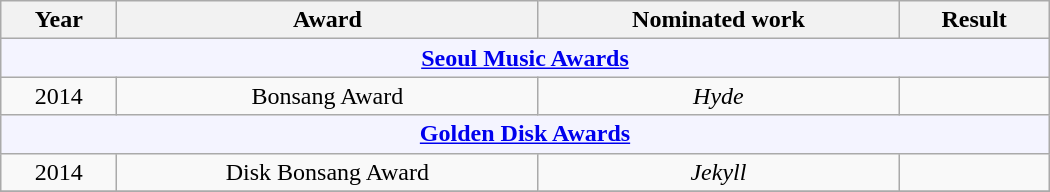<table class="wikitable" style="text-align:center; width:700px">
<tr>
<th>Year</th>
<th>Award</th>
<th>Nominated work</th>
<th>Result</th>
</tr>
<tr>
<td colspan="4"  style="text-align:center; background:#f4f4ff;"><strong><a href='#'>Seoul Music Awards</a></strong></td>
</tr>
<tr>
<td>2014</td>
<td>Bonsang Award</td>
<td><em>Hyde</em></td>
<td></td>
</tr>
<tr>
<td colspan="4"  style="text-align:center; background:#f4f4ff;"><strong><a href='#'>Golden Disk Awards</a></strong></td>
</tr>
<tr>
<td>2014</td>
<td>Disk Bonsang Award</td>
<td><em>Jekyll</em></td>
<td></td>
</tr>
<tr>
</tr>
</table>
